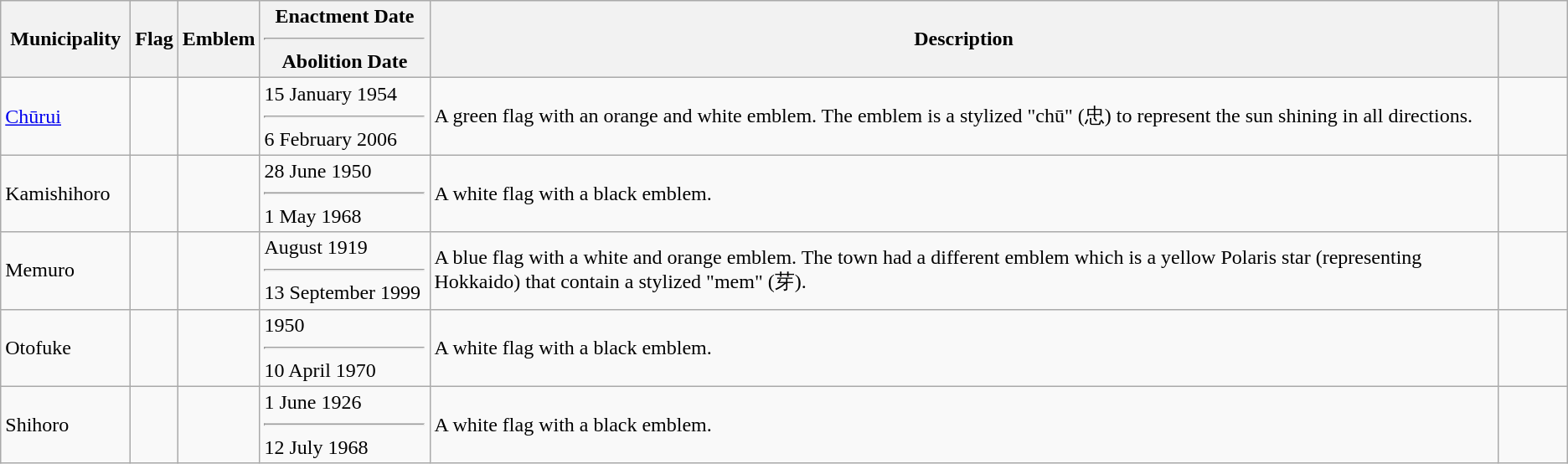<table class="wikitable">
<tr>
<th style="width:12ch;">Municipality</th>
<th>Flag</th>
<th>Emblem</th>
<th style="width:16ch;">Enactment Date<hr>Abolition Date</th>
<th>Description</th>
<th style="width:6ch;"></th>
</tr>
<tr>
<td><a href='#'>Chūrui</a></td>
<td></td>
<td></td>
<td>15 January 1954<hr>6 February 2006</td>
<td>A green flag with an orange and white emblem. The emblem is a stylized "chū" (忠) to represent the sun shining in all directions.</td>
<td></td>
</tr>
<tr>
<td>Kamishihoro</td>
<td></td>
<td></td>
<td>28 June 1950<hr>1 May 1968</td>
<td>A white flag with a black emblem.</td>
<td></td>
</tr>
<tr>
<td>Memuro</td>
<td></td>
<td></td>
<td>August 1919<hr>13 September 1999</td>
<td>A blue flag with a white and orange emblem. The town had a different emblem which is a yellow Polaris star (representing Hokkaido) that contain a stylized "mem" (芽).</td>
<td></td>
</tr>
<tr>
<td>Otofuke</td>
<td></td>
<td></td>
<td>1950<hr>10 April 1970</td>
<td>A white flag with a black emblem.</td>
<td></td>
</tr>
<tr>
<td>Shihoro</td>
<td></td>
<td></td>
<td>1 June 1926<hr>12 July 1968</td>
<td>A white flag with a black emblem.</td>
<td></td>
</tr>
</table>
